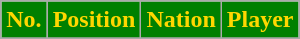<table class="wikitable sortable">
<tr>
<th style="background:green; color:gold;" scope="col">No.</th>
<th style="background:green; color:gold;" scope="col">Position</th>
<th style="background:green; color:gold;" scope="col">Nation</th>
<th style="background:green; color:gold;" scope="col">Player</th>
</tr>
<tr>
</tr>
</table>
